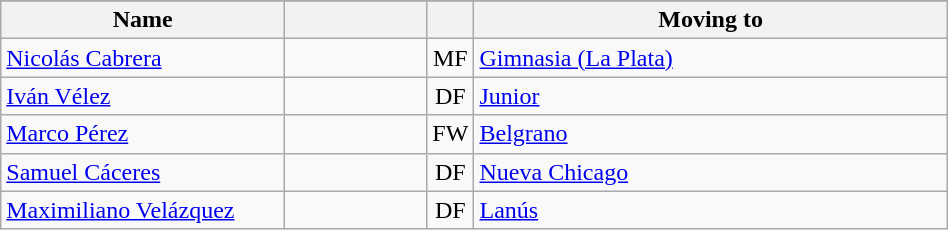<table class="wikitable" style="text-align: center; width:50%">
<tr>
</tr>
<tr>
<th width=30% align="center">Name</th>
<th width=15% align="center"></th>
<th width=5% align="center"></th>
<th width=50% align="center">Moving to</th>
</tr>
<tr>
<td align=left><a href='#'>Nicolás Cabrera</a></td>
<td></td>
<td>MF</td>
<td align=left> <a href='#'>Gimnasia (La Plata)</a></td>
</tr>
<tr>
<td align=left><a href='#'>Iván Vélez</a></td>
<td></td>
<td>DF</td>
<td align=left> <a href='#'>Junior</a></td>
</tr>
<tr>
<td align=left><a href='#'>Marco Pérez</a></td>
<td></td>
<td>FW</td>
<td align=left> <a href='#'>Belgrano</a></td>
</tr>
<tr>
<td align=left><a href='#'>Samuel Cáceres</a></td>
<td></td>
<td>DF</td>
<td align=left> <a href='#'>Nueva Chicago</a></td>
</tr>
<tr>
<td align=left><a href='#'>Maximiliano Velázquez</a></td>
<td></td>
<td>DF</td>
<td align=left> <a href='#'>Lanús</a></td>
</tr>
</table>
